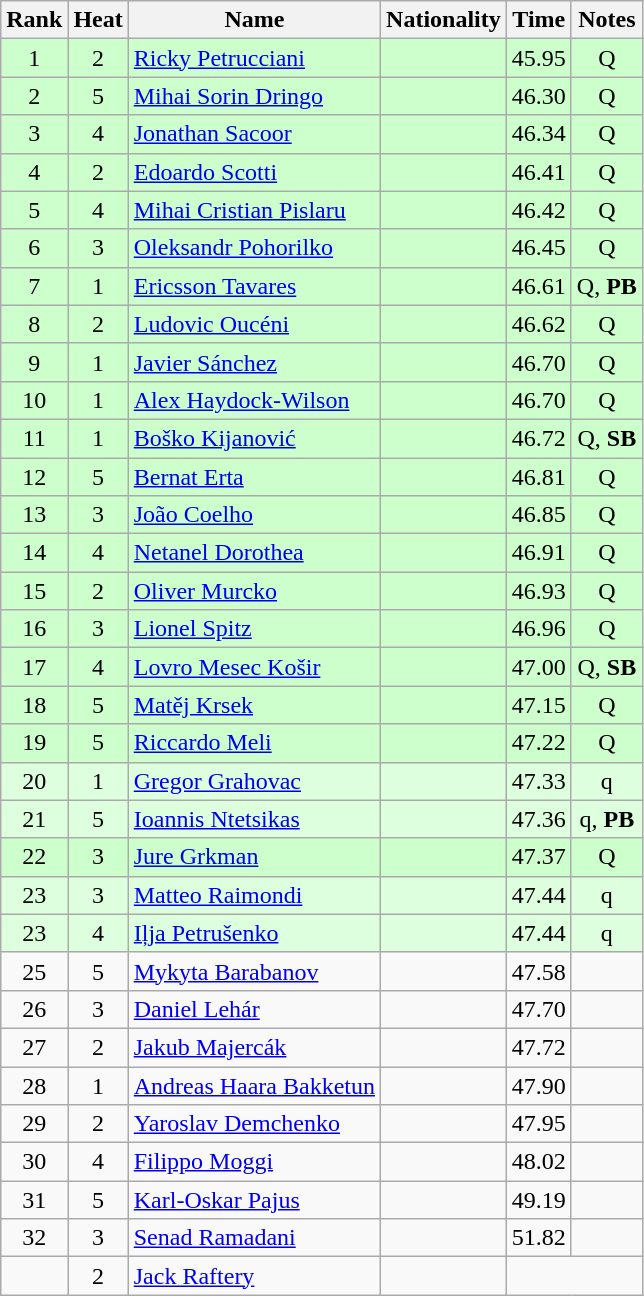<table class="wikitable sortable" style="text-align:center;">
<tr>
<th>Rank</th>
<th>Heat</th>
<th>Name</th>
<th>Nationality</th>
<th>Time</th>
<th>Notes</th>
</tr>
<tr bgcolor=ccffcc>
<td>1</td>
<td>2</td>
<td align=left><a href='#'>Ricky Petrucciani</a></td>
<td align=left></td>
<td>45.95</td>
<td>Q</td>
</tr>
<tr bgcolor=ccffcc>
<td>2</td>
<td>5</td>
<td align=left><a href='#'>Mihai Sorin Dringo</a></td>
<td align=left></td>
<td>46.30</td>
<td>Q</td>
</tr>
<tr bgcolor=ccffcc>
<td>3</td>
<td>4</td>
<td align=left><a href='#'>Jonathan Sacoor</a></td>
<td align=left></td>
<td>46.34</td>
<td>Q</td>
</tr>
<tr bgcolor=ccffcc>
<td>4</td>
<td>2</td>
<td align=left><a href='#'>Edoardo Scotti</a></td>
<td align=left></td>
<td>46.41</td>
<td>Q</td>
</tr>
<tr bgcolor=ccffcc>
<td>5</td>
<td>4</td>
<td align=left><a href='#'>Mihai Cristian Pislaru</a></td>
<td align=left></td>
<td>46.42</td>
<td>Q</td>
</tr>
<tr bgcolor=ccffcc>
<td>6</td>
<td>3</td>
<td align=left><a href='#'>Oleksandr Pohorilko</a></td>
<td align=left></td>
<td>46.45</td>
<td>Q</td>
</tr>
<tr bgcolor=ccffcc>
<td>7</td>
<td>1</td>
<td align=left><a href='#'>Ericsson Tavares</a></td>
<td align=left></td>
<td>46.61</td>
<td>Q, <strong>PB</strong></td>
</tr>
<tr bgcolor=ccffcc>
<td>8</td>
<td>2</td>
<td align=left><a href='#'>Ludovic Oucéni</a></td>
<td align=left></td>
<td>46.62</td>
<td>Q</td>
</tr>
<tr bgcolor=ccffcc>
<td>9</td>
<td>1</td>
<td align=left><a href='#'>Javier Sánchez</a></td>
<td align=left></td>
<td>46.70</td>
<td>Q</td>
</tr>
<tr bgcolor=ccffcc>
<td>10</td>
<td>1</td>
<td align=left><a href='#'>Alex Haydock-Wilson</a></td>
<td align=left></td>
<td>46.70</td>
<td>Q</td>
</tr>
<tr bgcolor=ccffcc>
<td>11</td>
<td>1</td>
<td align=left><a href='#'>Boško Kijanović</a></td>
<td align=left></td>
<td>46.72</td>
<td>Q, <strong>SB</strong></td>
</tr>
<tr bgcolor=ccffcc>
<td>12</td>
<td>5</td>
<td align=left><a href='#'>Bernat Erta</a></td>
<td align=left></td>
<td>46.81</td>
<td>Q</td>
</tr>
<tr bgcolor=ccffcc>
<td>13</td>
<td>3</td>
<td align=left><a href='#'>João Coelho</a></td>
<td align=left></td>
<td>46.85</td>
<td>Q</td>
</tr>
<tr bgcolor=ccffcc>
<td>14</td>
<td>4</td>
<td align=left><a href='#'>Netanel Dorothea</a></td>
<td align=left></td>
<td>46.91</td>
<td>Q</td>
</tr>
<tr bgcolor=ccffcc>
<td>15</td>
<td>2</td>
<td align=left><a href='#'>Oliver Murcko</a></td>
<td align=left></td>
<td>46.93</td>
<td>Q</td>
</tr>
<tr bgcolor=ccffcc>
<td>16</td>
<td>3</td>
<td align=left><a href='#'>Lionel Spitz</a></td>
<td align=left></td>
<td>46.96</td>
<td>Q</td>
</tr>
<tr bgcolor=ccffcc>
<td>17</td>
<td>4</td>
<td align=left><a href='#'>Lovro Mesec Košir</a></td>
<td align=left></td>
<td>47.00</td>
<td>Q, <strong>SB</strong></td>
</tr>
<tr bgcolor=ccffcc>
<td>18</td>
<td>5</td>
<td align=left><a href='#'>Matěj Krsek</a></td>
<td align=left></td>
<td>47.15</td>
<td>Q</td>
</tr>
<tr bgcolor=ccffcc>
<td>19</td>
<td>5</td>
<td align=left><a href='#'>Riccardo Meli</a></td>
<td align=left></td>
<td>47.22</td>
<td>Q</td>
</tr>
<tr bgcolor=ddffdd>
<td>20</td>
<td>1</td>
<td align=left><a href='#'>Gregor Grahovac</a></td>
<td align=left></td>
<td>47.33</td>
<td>q</td>
</tr>
<tr bgcolor=ddffdd>
<td>21</td>
<td>5</td>
<td align=left><a href='#'>Ioannis Ntetsikas</a></td>
<td align=left></td>
<td>47.36</td>
<td>q, <strong>PB</strong></td>
</tr>
<tr bgcolor=ccffcc>
<td>22</td>
<td>3</td>
<td align=left><a href='#'>Jure Grkman</a></td>
<td align=left></td>
<td>47.37</td>
<td>Q</td>
</tr>
<tr bgcolor=ddffdd>
<td>23</td>
<td>3</td>
<td align=left><a href='#'>Matteo Raimondi</a></td>
<td align=left></td>
<td>47.44</td>
<td>q</td>
</tr>
<tr bgcolor=ddffdd>
<td>23</td>
<td>4</td>
<td align=left><a href='#'>Iļja Petrušenko</a></td>
<td align=left></td>
<td>47.44</td>
<td>q</td>
</tr>
<tr>
<td>25</td>
<td>5</td>
<td align=left><a href='#'>Mykyta Barabanov</a></td>
<td align=left></td>
<td>47.58</td>
<td></td>
</tr>
<tr>
<td>26</td>
<td>3</td>
<td align=left><a href='#'>Daniel Lehár</a></td>
<td align=left></td>
<td>47.70</td>
<td></td>
</tr>
<tr>
<td>27</td>
<td>2</td>
<td align=left><a href='#'>Jakub Majercák</a></td>
<td align=left></td>
<td>47.72</td>
<td></td>
</tr>
<tr>
<td>28</td>
<td>1</td>
<td align=left><a href='#'>Andreas Haara Bakketun</a></td>
<td align=left></td>
<td>47.90</td>
<td></td>
</tr>
<tr>
<td>29</td>
<td>2</td>
<td align=left><a href='#'>Yaroslav Demchenko</a></td>
<td align=left></td>
<td>47.95</td>
<td></td>
</tr>
<tr>
<td>30</td>
<td>4</td>
<td align=left><a href='#'>Filippo Moggi</a></td>
<td align=left></td>
<td>48.02</td>
<td></td>
</tr>
<tr>
<td>31</td>
<td>5</td>
<td align=left><a href='#'>Karl-Oskar Pajus</a></td>
<td align=left></td>
<td>49.19</td>
<td></td>
</tr>
<tr>
<td>32</td>
<td>3</td>
<td align=left><a href='#'>Senad Ramadani</a></td>
<td align=left></td>
<td>51.82</td>
<td></td>
</tr>
<tr>
<td></td>
<td>2</td>
<td align=left><a href='#'>Jack Raftery</a></td>
<td align=left></td>
<td colspan=2></td>
</tr>
</table>
